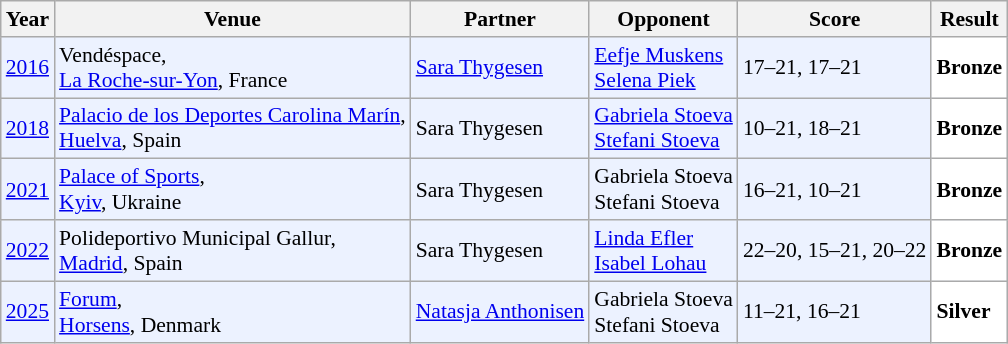<table class="sortable wikitable" style="font-size: 90%;">
<tr>
<th>Year</th>
<th>Venue</th>
<th>Partner</th>
<th>Opponent</th>
<th>Score</th>
<th>Result</th>
</tr>
<tr style="background:#ECF2FF">
<td align="center"><a href='#'>2016</a></td>
<td align="left">Vendéspace,<br><a href='#'>La Roche-sur-Yon</a>, France</td>
<td align="left"> <a href='#'>Sara Thygesen</a></td>
<td align="left"> <a href='#'>Eefje Muskens</a><br> <a href='#'>Selena Piek</a></td>
<td align="left">17–21, 17–21</td>
<td style="text-align:left; background:white"> <strong>Bronze</strong></td>
</tr>
<tr style="background:#ECF2FF">
<td align="center"><a href='#'>2018</a></td>
<td align="left"><a href='#'>Palacio de los Deportes Carolina Marín</a>,<br><a href='#'>Huelva</a>, Spain</td>
<td align="left"> Sara Thygesen</td>
<td align="left"> <a href='#'>Gabriela Stoeva</a><br> <a href='#'>Stefani Stoeva</a></td>
<td align="left">10–21, 18–21</td>
<td style="text-align:left; background:white"> <strong>Bronze</strong></td>
</tr>
<tr style="background:#ECF2FF">
<td align="center"><a href='#'>2021</a></td>
<td align="left"><a href='#'>Palace of Sports</a>,<br><a href='#'>Kyiv</a>, Ukraine</td>
<td align="left"> Sara Thygesen</td>
<td align="left"> Gabriela Stoeva<br> Stefani Stoeva</td>
<td align="left">16–21, 10–21</td>
<td style="text-align:left; background:white"> <strong>Bronze</strong></td>
</tr>
<tr style="background:#ECF2FF">
<td align="center"><a href='#'>2022</a></td>
<td align="left">Polideportivo Municipal Gallur,<br><a href='#'>Madrid</a>, Spain</td>
<td align="left"> Sara Thygesen</td>
<td align="left"> <a href='#'>Linda Efler</a><br> <a href='#'>Isabel Lohau</a></td>
<td align="left">22–20, 15–21, 20–22</td>
<td style="text-align:left; background:white"> <strong>Bronze</strong></td>
</tr>
<tr style="background:#ECF2FF">
<td align="center"><a href='#'>2025</a></td>
<td align="left"><a href='#'>Forum</a>,<br><a href='#'>Horsens</a>, Denmark</td>
<td align="left"> <a href='#'>Natasja Anthonisen</a></td>
<td align="left"> Gabriela Stoeva<br> Stefani Stoeva</td>
<td align="left">11–21, 16–21</td>
<td style="text-align:left; background:white"> <strong>Silver</strong></td>
</tr>
</table>
